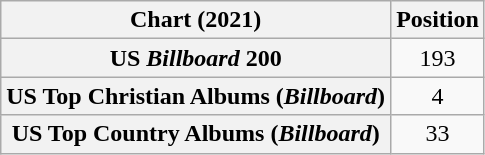<table class="wikitable sortable plainrowheaders" style="text-align:center">
<tr>
<th scope="col">Chart (2021)</th>
<th scope="col">Position</th>
</tr>
<tr>
<th scope="row">US <em>Billboard</em> 200</th>
<td>193</td>
</tr>
<tr>
<th scope="row">US Top Christian Albums (<em>Billboard</em>)</th>
<td>4</td>
</tr>
<tr>
<th scope="row">US Top Country Albums (<em>Billboard</em>)</th>
<td>33</td>
</tr>
</table>
